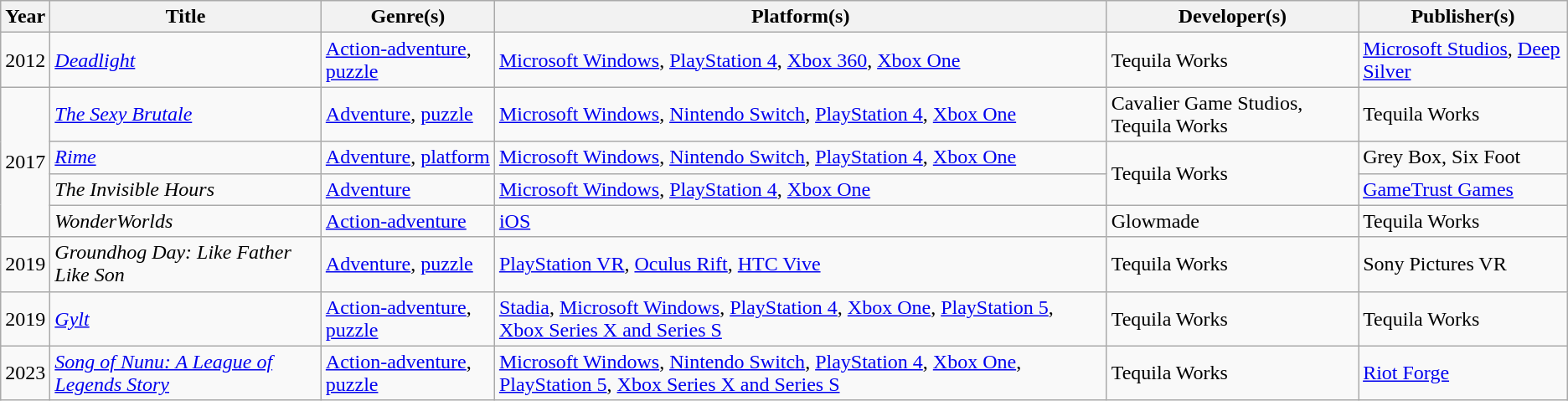<table class="wikitable sortable">
<tr>
<th scope="col">Year</th>
<th scope="col">Title</th>
<th scope="col">Genre(s)</th>
<th scope="col">Platform(s)</th>
<th scope="col">Developer(s)</th>
<th scope="col">Publisher(s)</th>
</tr>
<tr>
<td>2012</td>
<td scope="row"><em><a href='#'>Deadlight</a></em></td>
<td><a href='#'>Action-adventure</a>, <a href='#'>puzzle</a></td>
<td><a href='#'>Microsoft Windows</a>, <a href='#'>PlayStation 4</a>, <a href='#'>Xbox 360</a>, <a href='#'>Xbox One</a></td>
<td>Tequila Works</td>
<td><a href='#'>Microsoft Studios</a>, <a href='#'>Deep Silver</a></td>
</tr>
<tr>
<td rowspan="4">2017</td>
<td scope="row"><em><a href='#'>The Sexy Brutale</a></em></td>
<td><a href='#'>Adventure</a>, <a href='#'>puzzle</a></td>
<td><a href='#'>Microsoft Windows</a>, <a href='#'>Nintendo Switch</a>, <a href='#'>PlayStation 4</a>, <a href='#'>Xbox One</a></td>
<td>Cavalier Game Studios, Tequila Works</td>
<td>Tequila Works</td>
</tr>
<tr>
<td scope="row"><em><a href='#'>Rime</a></em></td>
<td><a href='#'>Adventure</a>, <a href='#'>platform</a></td>
<td><a href='#'>Microsoft Windows</a>, <a href='#'>Nintendo Switch</a>, <a href='#'>PlayStation 4</a>, <a href='#'>Xbox One</a></td>
<td rowspan="2">Tequila Works</td>
<td>Grey Box, Six Foot</td>
</tr>
<tr>
<td scope="row"><em>The Invisible Hours</em></td>
<td><a href='#'>Adventure</a></td>
<td><a href='#'>Microsoft Windows</a>, <a href='#'>PlayStation 4</a>, <a href='#'>Xbox One</a></td>
<td><a href='#'>GameTrust Games</a></td>
</tr>
<tr>
<td scope="row"><em>WonderWorlds</em></td>
<td><a href='#'>Action-adventure</a></td>
<td><a href='#'>iOS</a></td>
<td>Glowmade</td>
<td>Tequila Works</td>
</tr>
<tr>
<td>2019</td>
<td scope="row"><em>Groundhog Day: Like Father Like Son</em></td>
<td><a href='#'>Adventure</a>, <a href='#'>puzzle</a></td>
<td><a href='#'>PlayStation VR</a>, <a href='#'>Oculus Rift</a>, <a href='#'>HTC Vive</a></td>
<td>Tequila Works</td>
<td>Sony Pictures VR</td>
</tr>
<tr>
<td>2019</td>
<td scope="row"><em><a href='#'>Gylt</a></em></td>
<td><a href='#'>Action-adventure</a>, <a href='#'>puzzle</a></td>
<td><a href='#'>Stadia</a>, <a href='#'>Microsoft Windows</a>, <a href='#'>PlayStation 4</a>, <a href='#'>Xbox One</a>, <a href='#'>PlayStation 5</a>, <a href='#'>Xbox Series X and Series S</a></td>
<td>Tequila Works</td>
<td>Tequila Works</td>
</tr>
<tr>
<td>2023</td>
<td scope="row"><em><a href='#'>Song of Nunu: A League of Legends Story</a></em></td>
<td><a href='#'>Action-adventure</a>, <a href='#'>puzzle</a></td>
<td><a href='#'>Microsoft Windows</a>, <a href='#'>Nintendo Switch</a>, <a href='#'>PlayStation 4</a>, <a href='#'>Xbox One</a>, <a href='#'>PlayStation 5</a>, <a href='#'>Xbox Series X and Series S</a></td>
<td>Tequila Works</td>
<td><a href='#'>Riot Forge</a></td>
</tr>
</table>
